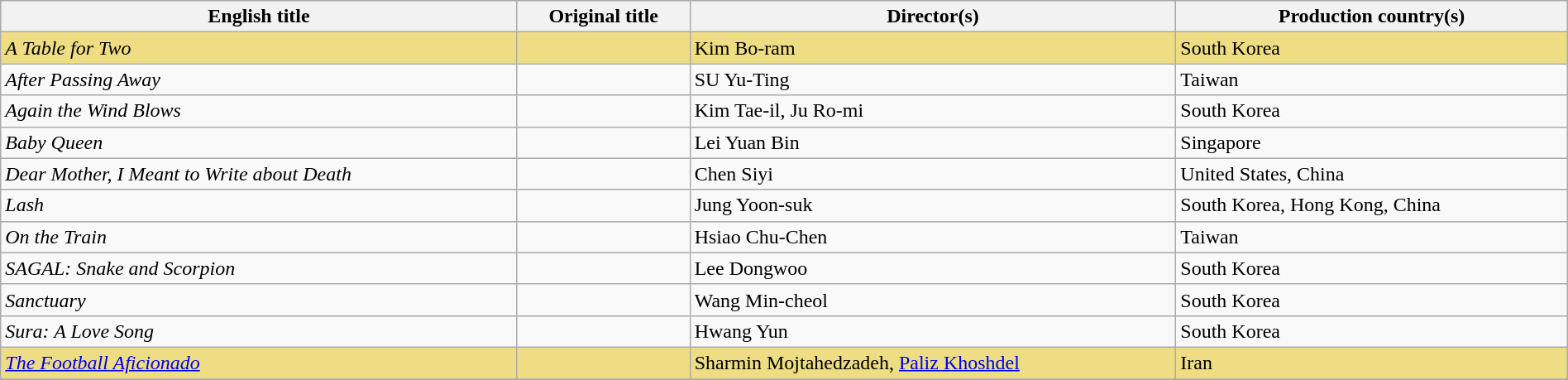<table class="sortable wikitable" style="width:100%; margin-bottom:4px" cellpadding="5">
<tr>
<th scope="col">English title</th>
<th scope="col">Original title</th>
<th scope="col">Director(s)</th>
<th scope="col">Production country(s)</th>
</tr>
<tr style="background:#eedd82;">
<td><em>A Table for Two</em></td>
<td></td>
<td>Kim Bo-ram</td>
<td>South Korea</td>
</tr>
<tr>
<td><em>After Passing Away</em></td>
<td></td>
<td>SU Yu-Ting</td>
<td>Taiwan</td>
</tr>
<tr>
<td><em>Again the Wind Blows</em></td>
<td></td>
<td>Kim Tae-il, Ju Ro-mi</td>
<td>South Korea</td>
</tr>
<tr>
<td><em>Baby Queen</em></td>
<td></td>
<td>Lei Yuan Bin</td>
<td>Singapore</td>
</tr>
<tr>
<td><em>Dear Mother, I Meant to Write about Death</em></td>
<td></td>
<td>Chen Siyi</td>
<td>United States, China</td>
</tr>
<tr>
<td><em>Lash</em></td>
<td></td>
<td>Jung Yoon-suk</td>
<td>South Korea, Hong Kong, China</td>
</tr>
<tr>
<td><em>On the Train</em></td>
<td></td>
<td>Hsiao Chu-Chen</td>
<td>Taiwan</td>
</tr>
<tr>
<td><em>SAGAL: Snake and Scorpion</em></td>
<td></td>
<td>Lee Dongwoo</td>
<td>South Korea</td>
</tr>
<tr>
<td><em>Sanctuary</em></td>
<td></td>
<td>Wang Min-cheol</td>
<td>South Korea</td>
</tr>
<tr>
<td><em>Sura: A Love Song</em></td>
<td></td>
<td>Hwang Yun</td>
<td>South Korea</td>
</tr>
<tr style="background:#eedd82;">
<td><em><a href='#'>The Football Aficionado</a></em></td>
<td></td>
<td>Sharmin Mojtahedzadeh, <a href='#'>Paliz Khoshdel</a></td>
<td>Iran</td>
</tr>
<tr>
</tr>
</table>
